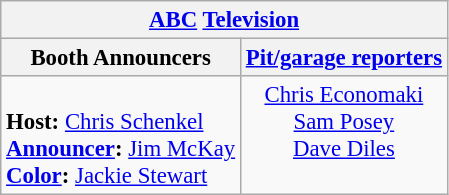<table class="wikitable" style="font-size: 95%;">
<tr>
<th colspan=2><a href='#'>ABC</a> <a href='#'>Television</a></th>
</tr>
<tr>
<th>Booth Announcers</th>
<th><a href='#'>Pit/garage reporters</a></th>
</tr>
<tr>
<td valign="top"><br><strong>Host:</strong> <a href='#'>Chris Schenkel</a><br>
<strong><a href='#'>Announcer</a>:</strong> <a href='#'>Jim McKay</a><br>
<strong><a href='#'>Color</a>:</strong> <a href='#'>Jackie Stewart</a><br></td>
<td align="center" valign="top"><a href='#'>Chris Economaki</a><br><a href='#'>Sam Posey</a><br><a href='#'>Dave Diles</a><br></td>
</tr>
</table>
